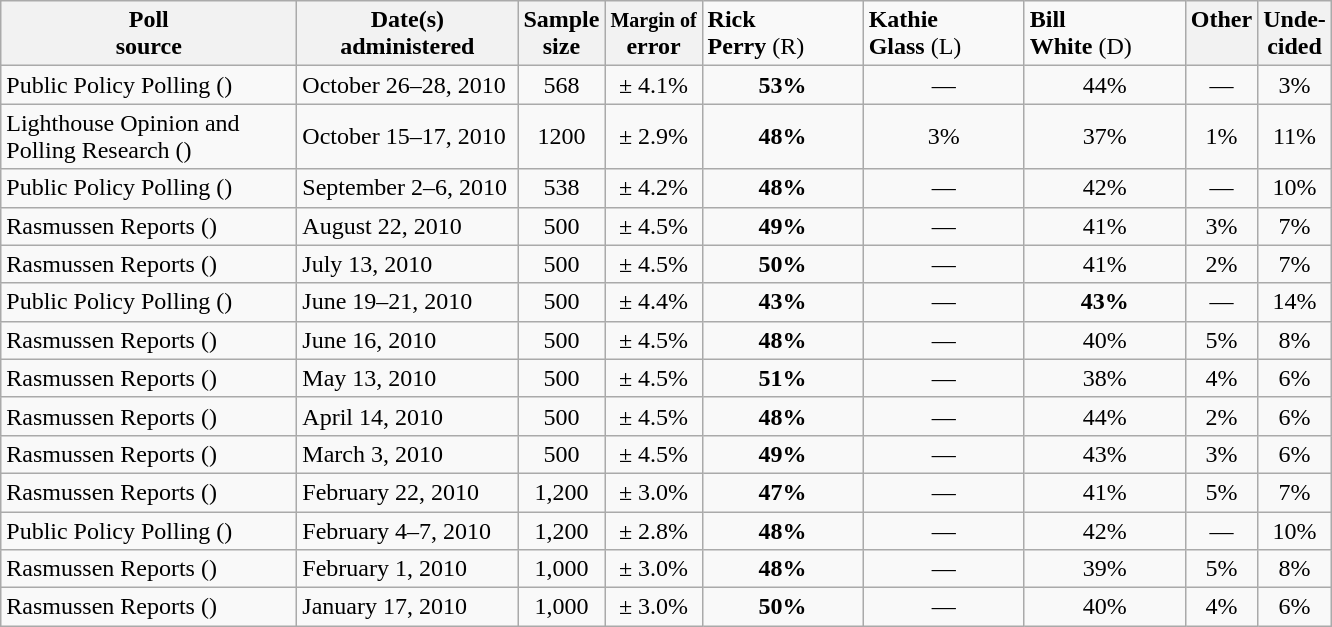<table class="wikitable" style="text-align:center">
<tr valign=top>
<th style="width:190px;">Poll<br> source</th>
<th style="width:140px;">Date(s)<br>administered</th>
<th>Sample<br>size</th>
<th><small>Margin of</small><br>error</th>
<td style="width:100px; text-align:left;"><strong>Rick<br> Perry</strong> (R)</td>
<td style="width:100px; text-align:left;"><strong>Kathie<br> Glass</strong> (L)</td>
<td style="width:100px; text-align:left;"><strong>Bill<br>White</strong> (D)</td>
<th>Other</th>
<th>Unde-<br>cided</th>
</tr>
<tr>
<td align=left>Public Policy Polling ()</td>
<td align=left>October 26–28, 2010</td>
<td>568</td>
<td>± 4.1%</td>
<td><strong>53%</strong></td>
<td>—</td>
<td align=center>44%</td>
<td align=center>—</td>
<td>3%</td>
</tr>
<tr>
<td align=left>Lighthouse Opinion and Polling Research ()</td>
<td align=left>October 15–17, 2010</td>
<td>1200</td>
<td>± 2.9%</td>
<td><strong>48%</strong></td>
<td align=center>3%</td>
<td align=center>37%</td>
<td align=center>1%</td>
<td>11%</td>
</tr>
<tr>
<td align=left>Public Policy Polling ()</td>
<td align=left>September 2–6, 2010</td>
<td>538</td>
<td>± 4.2%</td>
<td><strong>48%</strong></td>
<td>—</td>
<td align=center>42%</td>
<td>—</td>
<td>10%</td>
</tr>
<tr>
<td align=left>Rasmussen Reports ()</td>
<td align=left>August 22, 2010</td>
<td>500</td>
<td>± 4.5%</td>
<td><strong>49%</strong></td>
<td>—</td>
<td align=center>41%</td>
<td>3%</td>
<td>7%</td>
</tr>
<tr>
<td align=left>Rasmussen Reports ()</td>
<td align=left>July 13, 2010</td>
<td>500</td>
<td>± 4.5%</td>
<td><strong>50%</strong></td>
<td>—</td>
<td align=center>41%</td>
<td>2%</td>
<td>7%</td>
</tr>
<tr>
<td align=left>Public Policy Polling ()</td>
<td align=left>June 19–21, 2010</td>
<td>500</td>
<td>± 4.4%</td>
<td align=center><strong>43%</strong></td>
<td>—</td>
<td align=center><strong>43%</strong></td>
<td>—</td>
<td>14%</td>
</tr>
<tr>
<td align=left>Rasmussen Reports ()</td>
<td align=left>June 16, 2010</td>
<td>500</td>
<td>± 4.5%</td>
<td><strong>48%</strong></td>
<td>—</td>
<td align=center>40%</td>
<td>5%</td>
<td>8%</td>
</tr>
<tr>
<td align=left>Rasmussen Reports ()</td>
<td align=left>May 13, 2010</td>
<td>500</td>
<td>± 4.5%</td>
<td><strong>51%</strong></td>
<td>—</td>
<td align=center>38%</td>
<td>4%</td>
<td>6%</td>
</tr>
<tr>
<td align=left>Rasmussen Reports ()</td>
<td align=left>April 14, 2010</td>
<td>500</td>
<td>± 4.5%</td>
<td><strong>48%</strong></td>
<td>—</td>
<td align=center>44%</td>
<td>2%</td>
<td>6%</td>
</tr>
<tr>
<td align=left>Rasmussen Reports ()</td>
<td align=left>March 3, 2010</td>
<td>500</td>
<td>± 4.5%</td>
<td><strong>49%</strong></td>
<td>—</td>
<td align=center>43%</td>
<td>3%</td>
<td>6%</td>
</tr>
<tr>
<td align=left>Rasmussen Reports ()</td>
<td align=left>February 22, 2010</td>
<td>1,200</td>
<td>± 3.0%</td>
<td><strong>47%</strong></td>
<td>—</td>
<td align=center>41%</td>
<td>5%</td>
<td>7%</td>
</tr>
<tr>
<td align=left>Public Policy Polling ()</td>
<td align=left>February 4–7, 2010</td>
<td>1,200</td>
<td>± 2.8%</td>
<td><strong>48%</strong></td>
<td>—</td>
<td align=center>42%</td>
<td>—</td>
<td>10%</td>
</tr>
<tr>
<td align=left>Rasmussen Reports ()</td>
<td align=left>February 1, 2010</td>
<td>1,000</td>
<td>± 3.0%</td>
<td><strong>48%</strong></td>
<td>—</td>
<td align=center>39%</td>
<td>5%</td>
<td>8%</td>
</tr>
<tr>
<td align=left>Rasmussen Reports ()</td>
<td align=left>January 17, 2010</td>
<td>1,000</td>
<td>± 3.0%</td>
<td><strong>50%</strong></td>
<td>—</td>
<td align=center>40%</td>
<td>4%</td>
<td>6%</td>
</tr>
</table>
